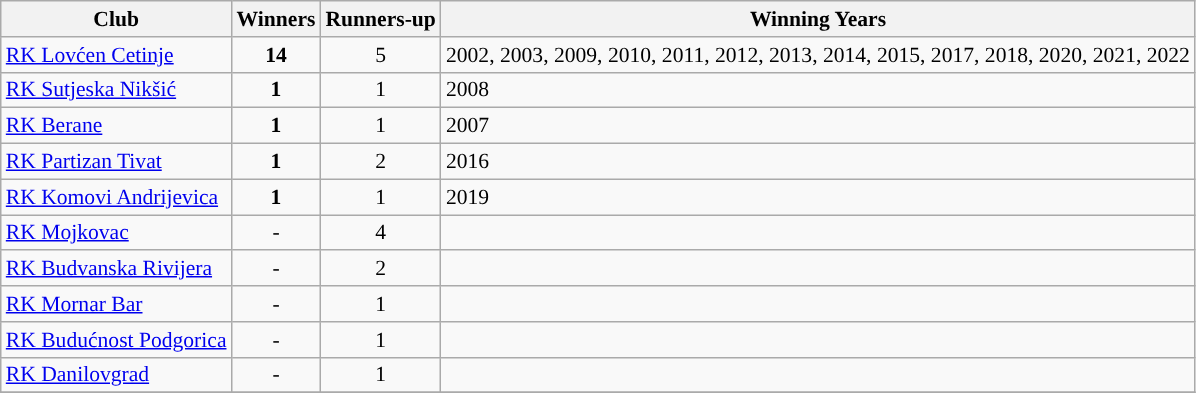<table class="wikitable" style="font-size:90%">
<tr>
<th>Club</th>
<th>Winners</th>
<th>Runners-up</th>
<th>Winning Years</th>
</tr>
<tr>
<td><a href='#'>RK Lovćen Cetinje</a></td>
<td style="text-align:center;"><strong>14</strong></td>
<td style="text-align:center;">5</td>
<td>2002, 2003, 2009, 2010, 2011, 2012, 2013, 2014, 2015, 2017, 2018, 2020, 2021, 2022</td>
</tr>
<tr>
<td><a href='#'>RK Sutjeska Nikšić</a></td>
<td style="text-align:center;"><strong>1</strong></td>
<td style="text-align:center;">1</td>
<td>2008</td>
</tr>
<tr>
<td><a href='#'>RK Berane</a></td>
<td style="text-align:center;"><strong>1</strong></td>
<td style="text-align:center;">1</td>
<td>2007</td>
</tr>
<tr>
<td><a href='#'>RK Partizan Tivat</a></td>
<td style="text-align:center;"><strong>1</strong></td>
<td style="text-align:center;">2</td>
<td>2016</td>
</tr>
<tr>
<td><a href='#'>RK Komovi Andrijevica</a></td>
<td style="text-align:center;"><strong>1</strong></td>
<td style="text-align:center;">1</td>
<td>2019</td>
</tr>
<tr>
<td><a href='#'>RK Mojkovac</a></td>
<td style="text-align:center;">-</td>
<td style="text-align:center;">4</td>
<td></td>
</tr>
<tr>
<td><a href='#'>RK Budvanska Rivijera</a></td>
<td style="text-align:center;">-</td>
<td style="text-align:center;">2</td>
</tr>
<tr>
<td><a href='#'>RK Mornar Bar</a></td>
<td style="text-align:center;">-</td>
<td style="text-align:center;">1</td>
<td></td>
</tr>
<tr>
<td><a href='#'>RK Budućnost Podgorica</a></td>
<td style="text-align:center;">-</td>
<td style="text-align:center;">1</td>
<td></td>
</tr>
<tr>
<td><a href='#'>RK Danilovgrad</a></td>
<td style="text-align:center;">-</td>
<td style="text-align:center;">1</td>
<td></td>
</tr>
<tr>
</tr>
</table>
